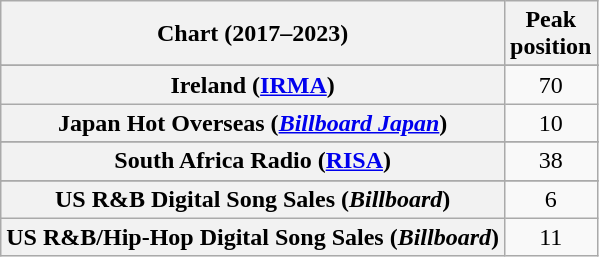<table class="wikitable sortable plainrowheaders" style="text-align:center;">
<tr>
<th scope="col">Chart (2017–2023)</th>
<th scope="col">Peak<br>position</th>
</tr>
<tr>
</tr>
<tr>
</tr>
<tr>
<th scope="row">Ireland (<a href='#'>IRMA</a>)</th>
<td style="text-align:center;">70</td>
</tr>
<tr>
<th scope="row">Japan Hot Overseas (<em><a href='#'>Billboard Japan</a></em>)</th>
<td>10</td>
</tr>
<tr>
</tr>
<tr>
<th scope="row">South Africa Radio (<a href='#'>RISA</a>)</th>
<td>38</td>
</tr>
<tr>
</tr>
<tr>
</tr>
<tr>
<th scope="row">US R&B Digital Song Sales (<em>Billboard</em>) <br> </th>
<td>6</td>
</tr>
<tr>
<th scope="row">US R&B/Hip-Hop Digital Song Sales (<em>Billboard</em>) <br> </th>
<td>11</td>
</tr>
</table>
